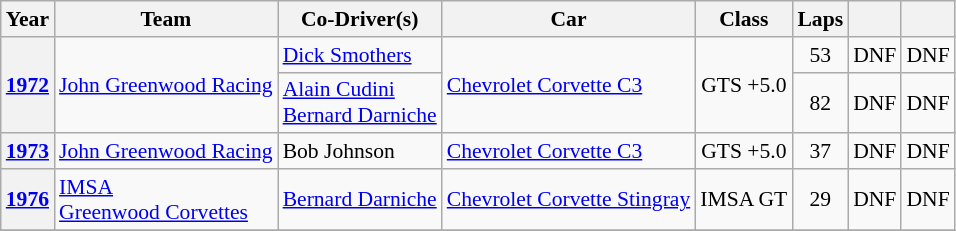<table class="wikitable" style="text-align:center; font-size:90%">
<tr>
<th>Year</th>
<th>Team</th>
<th>Co-Driver(s)</th>
<th>Car</th>
<th>Class</th>
<th>Laps</th>
<th></th>
<th></th>
</tr>
<tr>
<th rowspan="2"><a href='#'>1972</a></th>
<td rowspan="2" align="left"> <a href='#'>John Greenwood Racing</a></td>
<td align="left"> <a href='#'>Dick Smothers</a></td>
<td rowspan="2" align="left"><a href='#'>Chevrolet Corvette C3</a></td>
<td rowspan="2">GTS +5.0</td>
<td>53</td>
<td>DNF</td>
<td>DNF</td>
</tr>
<tr>
<td align="left"> <a href='#'>Alain Cudini</a><br> <a href='#'>Bernard Darniche</a></td>
<td>82</td>
<td>DNF</td>
<td>DNF</td>
</tr>
<tr>
<th><a href='#'>1973</a></th>
<td align="left"> <a href='#'>John Greenwood Racing</a></td>
<td align="left"> Bob Johnson</td>
<td align="left"><a href='#'>Chevrolet Corvette C3</a></td>
<td>GTS +5.0</td>
<td>37</td>
<td>DNF</td>
<td>DNF</td>
</tr>
<tr>
<th><a href='#'>1976</a></th>
<td align="left"> <a href='#'>IMSA</a><br> <a href='#'>Greenwood Corvettes</a></td>
<td align="left"> <a href='#'>Bernard Darniche</a></td>
<td align="left"><a href='#'>Chevrolet Corvette Stingray</a></td>
<td>IMSA GT</td>
<td>29</td>
<td>DNF</td>
<td>DNF</td>
</tr>
<tr>
</tr>
</table>
